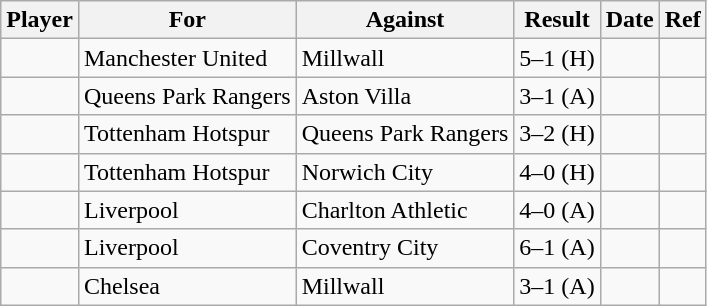<table class="wikitable">
<tr>
<th>Player</th>
<th>For</th>
<th>Against</th>
<th style="text-align:center">Result</th>
<th>Date</th>
<th>Ref</th>
</tr>
<tr>
<td> </td>
<td>Manchester United</td>
<td>Millwall</td>
<td>5–1 (H)</td>
<td></td>
<td></td>
</tr>
<tr>
<td> </td>
<td>Queens Park Rangers</td>
<td>Aston Villa</td>
<td>3–1 (A)</td>
<td></td>
<td></td>
</tr>
<tr>
<td> </td>
<td>Tottenham Hotspur</td>
<td>Queens Park Rangers</td>
<td>3–2 (H)</td>
<td></td>
<td></td>
</tr>
<tr>
<td> </td>
<td>Tottenham Hotspur</td>
<td>Norwich City</td>
<td>4–0 (H)</td>
<td></td>
<td></td>
</tr>
<tr>
<td> </td>
<td>Liverpool</td>
<td>Charlton Athletic</td>
<td>4–0 (A)</td>
<td></td>
<td></td>
</tr>
<tr>
<td> </td>
<td>Liverpool</td>
<td>Coventry City</td>
<td>6–1 (A)</td>
<td></td>
<td></td>
</tr>
<tr>
<td> </td>
<td>Chelsea</td>
<td>Millwall</td>
<td>3–1 (A)</td>
<td></td>
<td></td>
</tr>
</table>
